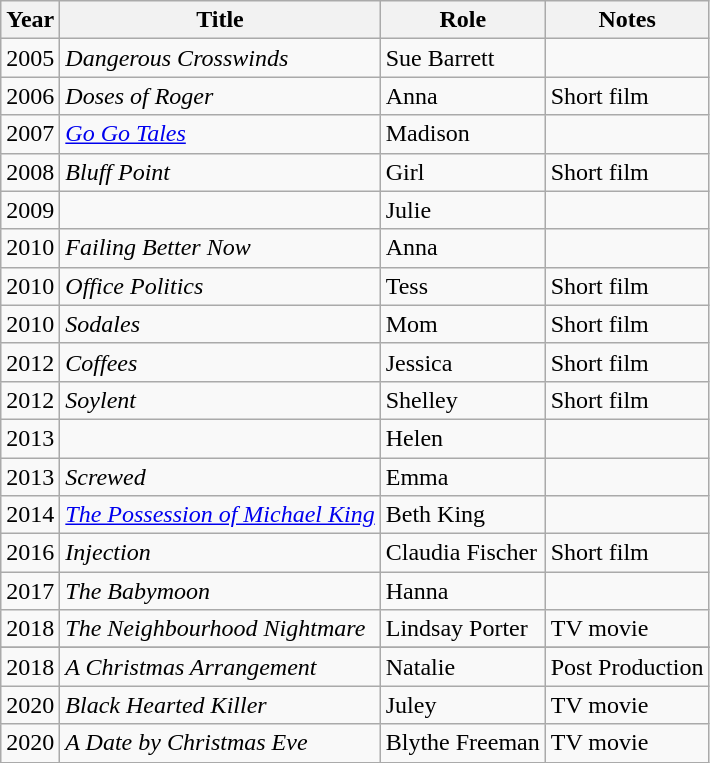<table class="wikitable sortable">
<tr>
<th>Year</th>
<th>Title</th>
<th>Role</th>
<th class="unsortable">Notes</th>
</tr>
<tr>
<td>2005</td>
<td><em>Dangerous Crosswinds</em></td>
<td>Sue Barrett</td>
<td></td>
</tr>
<tr>
<td>2006</td>
<td><em>Doses of Roger</em></td>
<td>Anna</td>
<td>Short film</td>
</tr>
<tr>
<td>2007</td>
<td><em><a href='#'>Go Go Tales</a></em></td>
<td>Madison</td>
<td></td>
</tr>
<tr>
<td>2008</td>
<td><em>Bluff Point</em></td>
<td>Girl</td>
<td>Short film</td>
</tr>
<tr>
<td>2009</td>
<td><em></em></td>
<td>Julie</td>
<td></td>
</tr>
<tr>
<td>2010</td>
<td><em>Failing Better Now</em></td>
<td>Anna</td>
<td></td>
</tr>
<tr>
<td>2010</td>
<td><em>Office Politics</em></td>
<td>Tess</td>
<td>Short film</td>
</tr>
<tr>
<td>2010</td>
<td><em>Sodales</em></td>
<td>Mom</td>
<td>Short film</td>
</tr>
<tr>
<td>2012</td>
<td><em>Coffees</em></td>
<td>Jessica</td>
<td>Short film</td>
</tr>
<tr>
<td>2012</td>
<td><em>Soylent</em></td>
<td>Shelley</td>
<td>Short film</td>
</tr>
<tr>
<td>2013</td>
<td><em></em></td>
<td>Helen</td>
<td></td>
</tr>
<tr>
<td>2013</td>
<td><em>Screwed</em></td>
<td>Emma</td>
<td></td>
</tr>
<tr>
<td>2014</td>
<td><em><a href='#'>The Possession of Michael King</a></em></td>
<td>Beth King</td>
<td></td>
</tr>
<tr>
<td>2016</td>
<td><em>Injection</em></td>
<td>Claudia Fischer</td>
<td>Short film</td>
</tr>
<tr>
<td>2017</td>
<td><em>The Babymoon</em></td>
<td>Hanna</td>
<td></td>
</tr>
<tr>
<td>2018</td>
<td><em>The Neighbourhood Nightmare</em></td>
<td>Lindsay Porter</td>
<td>TV movie</td>
</tr>
<tr>
</tr>
<tr>
<td>2018</td>
<td><em>A Christmas Arrangement</em></td>
<td>Natalie</td>
<td>Post Production</td>
</tr>
<tr>
<td>2020</td>
<td><em>Black Hearted Killer</em></td>
<td>Juley</td>
<td>TV movie</td>
</tr>
<tr>
<td>2020</td>
<td><em>A Date by Christmas Eve</em></td>
<td>Blythe Freeman</td>
<td>TV movie</td>
</tr>
</table>
